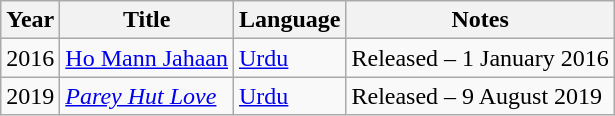<table class="wikitable">
<tr>
<th>Year</th>
<th>Title</th>
<th>Language</th>
<th>Notes</th>
</tr>
<tr>
<td>2016</td>
<td><a href='#'>Ho Mann Jahaan</a></td>
<td><a href='#'>Urdu</a></td>
<td>Released – 1 January 2016</td>
</tr>
<tr>
<td>2019</td>
<td><em><a href='#'>Parey Hut Love</a></em></td>
<td><a href='#'>Urdu</a></td>
<td>Released – 9 August 2019</td>
</tr>
</table>
